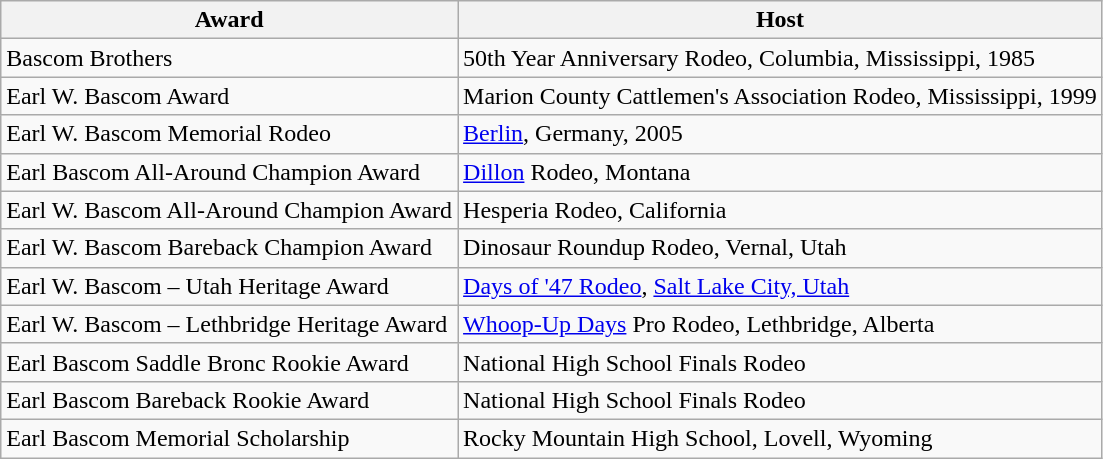<table class="wikitable">
<tr>
<th>Award</th>
<th>Host</th>
</tr>
<tr>
<td>Bascom Brothers</td>
<td>50th Year Anniversary Rodeo, Columbia, Mississippi, 1985</td>
</tr>
<tr>
<td>Earl W. Bascom Award</td>
<td>Marion County Cattlemen's Association Rodeo, Mississippi, 1999</td>
</tr>
<tr>
<td>Earl W. Bascom Memorial Rodeo</td>
<td><a href='#'>Berlin</a>, Germany, 2005</td>
</tr>
<tr>
<td>Earl Bascom All-Around Champion Award</td>
<td><a href='#'>Dillon</a> Rodeo, Montana</td>
</tr>
<tr>
<td>Earl W. Bascom All-Around Champion Award</td>
<td>Hesperia Rodeo, California</td>
</tr>
<tr>
<td>Earl W. Bascom Bareback Champion Award</td>
<td>Dinosaur Roundup Rodeo, Vernal, Utah</td>
</tr>
<tr>
<td>Earl W. Bascom – Utah Heritage Award</td>
<td><a href='#'>Days of '47 Rodeo</a>, <a href='#'>Salt Lake City, Utah</a></td>
</tr>
<tr>
<td>Earl W. Bascom – Lethbridge Heritage Award</td>
<td><a href='#'>Whoop-Up Days</a> Pro Rodeo, Lethbridge, Alberta</td>
</tr>
<tr>
<td>Earl Bascom Saddle Bronc Rookie Award</td>
<td>National High School Finals Rodeo</td>
</tr>
<tr>
<td>Earl Bascom Bareback Rookie Award</td>
<td>National High School Finals Rodeo</td>
</tr>
<tr>
<td>Earl Bascom Memorial Scholarship</td>
<td>Rocky Mountain High School, Lovell, Wyoming</td>
</tr>
</table>
